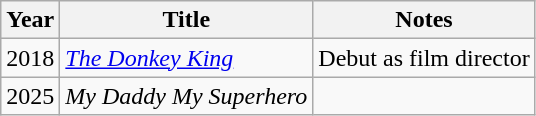<table class="wikitable">
<tr>
<th>Year</th>
<th>Title</th>
<th>Notes</th>
</tr>
<tr>
<td>2018</td>
<td><em><a href='#'>The Donkey King</a></em></td>
<td>Debut as film director</td>
</tr>
<tr>
<td>2025</td>
<td><em>My Daddy My Superhero</em></td>
<td></td>
</tr>
</table>
